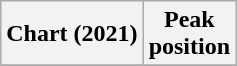<table class="wikitable sortable plainrowheaders" style="text-align:center">
<tr>
<th scope="col">Chart (2021)</th>
<th scope="col">Peak<br>position</th>
</tr>
<tr>
</tr>
</table>
